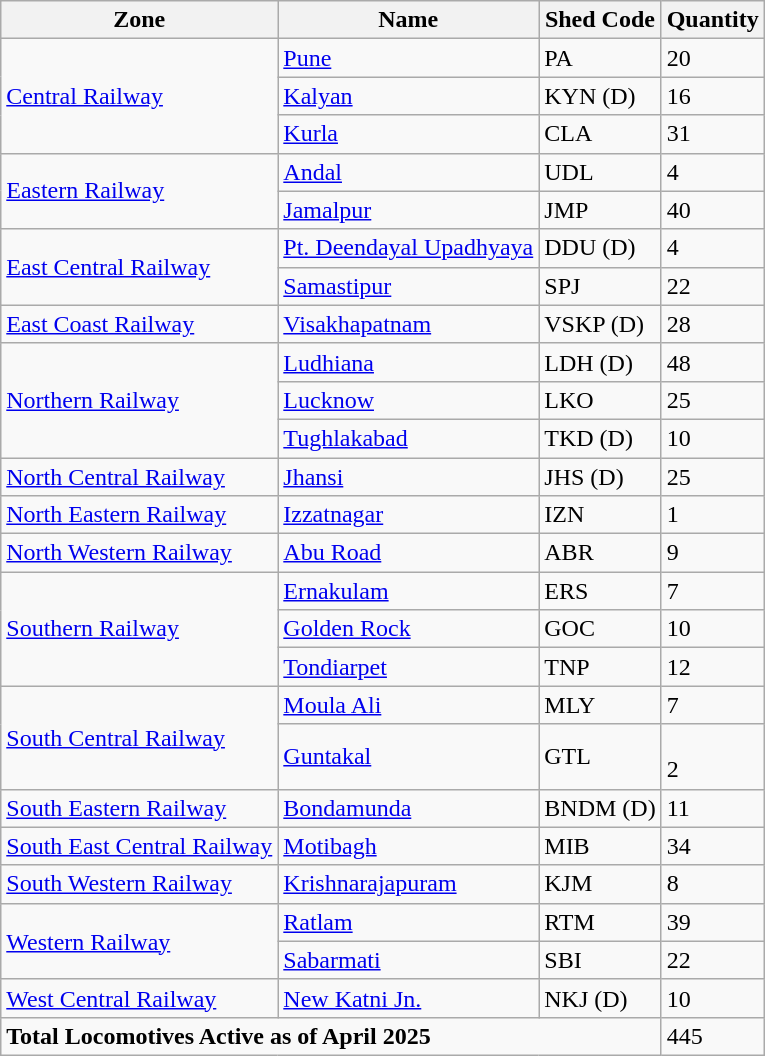<table class="wikitable">
<tr>
<th>Zone</th>
<th>Name</th>
<th>Shed Code</th>
<th>Quantity</th>
</tr>
<tr>
<td rowspan="3"><a href='#'>Central Railway</a></td>
<td><a href='#'>Pune</a></td>
<td>PA</td>
<td>20</td>
</tr>
<tr>
<td><a href='#'>Kalyan</a></td>
<td>KYN (D)</td>
<td>16</td>
</tr>
<tr>
<td><a href='#'>Kurla</a></td>
<td>CLA</td>
<td>31</td>
</tr>
<tr>
<td rowspan="2"><a href='#'>Eastern Railway</a></td>
<td><a href='#'>Andal</a></td>
<td>UDL</td>
<td>4</td>
</tr>
<tr>
<td><a href='#'>Jamalpur</a></td>
<td>JMP</td>
<td>40</td>
</tr>
<tr>
<td rowspan="2"><a href='#'>East Central Railway</a></td>
<td><a href='#'>Pt. Deendayal Upadhyaya</a></td>
<td>DDU (D)</td>
<td>4</td>
</tr>
<tr>
<td><a href='#'>Samastipur</a></td>
<td>SPJ</td>
<td>22</td>
</tr>
<tr>
<td><a href='#'>East Coast Railway</a></td>
<td><a href='#'>Visakhapatnam</a></td>
<td>VSKP (D)</td>
<td>28</td>
</tr>
<tr>
<td rowspan="3"><a href='#'>Northern Railway</a></td>
<td><a href='#'>Ludhiana</a></td>
<td>LDH (D)</td>
<td>48</td>
</tr>
<tr>
<td><a href='#'>Lucknow</a></td>
<td>LKO</td>
<td>25</td>
</tr>
<tr>
<td><a href='#'>Tughlakabad</a></td>
<td>TKD (D)</td>
<td>10</td>
</tr>
<tr>
<td><a href='#'>North Central Railway</a></td>
<td><a href='#'>Jhansi</a></td>
<td>JHS (D)</td>
<td>25</td>
</tr>
<tr>
<td><a href='#'>North Eastern Railway</a></td>
<td><a href='#'>Izzatnagar</a></td>
<td>IZN</td>
<td>1</td>
</tr>
<tr>
<td><a href='#'>North Western Railway</a></td>
<td><a href='#'>Abu Road</a></td>
<td>ABR</td>
<td>9</td>
</tr>
<tr>
<td rowspan="3"><a href='#'>Southern Railway</a></td>
<td><a href='#'>Ernakulam</a></td>
<td>ERS</td>
<td>7</td>
</tr>
<tr>
<td><a href='#'>Golden Rock</a></td>
<td>GOC</td>
<td>10</td>
</tr>
<tr>
<td><a href='#'>Tondiarpet</a></td>
<td>TNP</td>
<td>12</td>
</tr>
<tr>
<td rowspan="2"><a href='#'>South Central Railway</a></td>
<td><a href='#'>Moula Ali</a></td>
<td>MLY</td>
<td>7</td>
</tr>
<tr>
<td><a href='#'> Guntakal</a></td>
<td>GTL</td>
<td><br>2</td>
</tr>
<tr>
<td><a href='#'>South Eastern Railway</a></td>
<td><a href='#'>Bondamunda</a></td>
<td>BNDM (D)</td>
<td>11</td>
</tr>
<tr>
<td><a href='#'>South East Central Railway</a></td>
<td><a href='#'>Motibagh</a></td>
<td>MIB</td>
<td>34</td>
</tr>
<tr>
<td><a href='#'>South Western Railway</a></td>
<td><a href='#'>Krishnarajapuram</a></td>
<td>KJM</td>
<td>8</td>
</tr>
<tr>
<td rowspan="2"><a href='#'>Western Railway</a></td>
<td><a href='#'>Ratlam</a></td>
<td>RTM</td>
<td>39</td>
</tr>
<tr>
<td><a href='#'>Sabarmati</a></td>
<td>SBI</td>
<td>22</td>
</tr>
<tr>
<td><a href='#'>West Central Railway</a></td>
<td><a href='#'>New Katni Jn.</a></td>
<td>NKJ (D)</td>
<td>10</td>
</tr>
<tr>
<td colspan="3"><strong>Total Locomotives Active as of April 2025</strong></td>
<td>445</td>
</tr>
</table>
